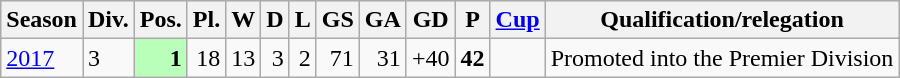<table class="wikitable">
<tr style="background:#efefef;">
<th>Season</th>
<th>Div.</th>
<th>Pos.</th>
<th>Pl.</th>
<th>W</th>
<th>D</th>
<th>L</th>
<th>GS</th>
<th>GA</th>
<th>GD</th>
<th>P</th>
<th><a href='#'>Cup</a></th>
<th>Qualification/relegation</th>
</tr>
<tr>
<td><a href='#'>2017</a></td>
<td>3</td>
<td align=right bgcolor=B9FFB9><strong>1</strong></td>
<td align=right>18</td>
<td align=right>13</td>
<td align=right>3</td>
<td align=right>2</td>
<td align=right>71</td>
<td align=right>31</td>
<td align=right>+40</td>
<td align=right><strong>42</strong></td>
<td></td>
<td>Promoted into the Premier Division</td>
</tr>
</table>
